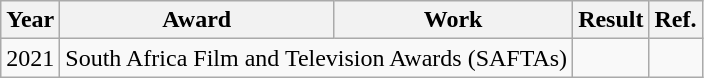<table class= "wikitable">
<tr>
<th>Year</th>
<th>Award</th>
<th>Work</th>
<th>Result</th>
<th>Ref.</th>
</tr>
<tr>
<td>2021</td>
<td colspan="2">South Africa Film and Television Awards (SAFTAs)</td>
<td></td>
<td></td>
</tr>
</table>
